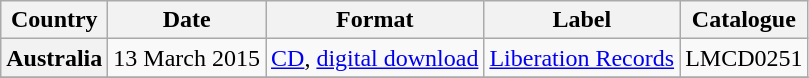<table class="wikitable plainrowheaders">
<tr>
<th scope="col">Country</th>
<th scope="col">Date</th>
<th scope="col">Format</th>
<th scope="col">Label</th>
<th scope="col">Catalogue</th>
</tr>
<tr>
<th scope="row">Australia</th>
<td>13 March 2015</td>
<td><a href='#'>CD</a>, <a href='#'>digital download</a></td>
<td><a href='#'>Liberation Records</a></td>
<td>LMCD0251</td>
</tr>
<tr>
</tr>
</table>
